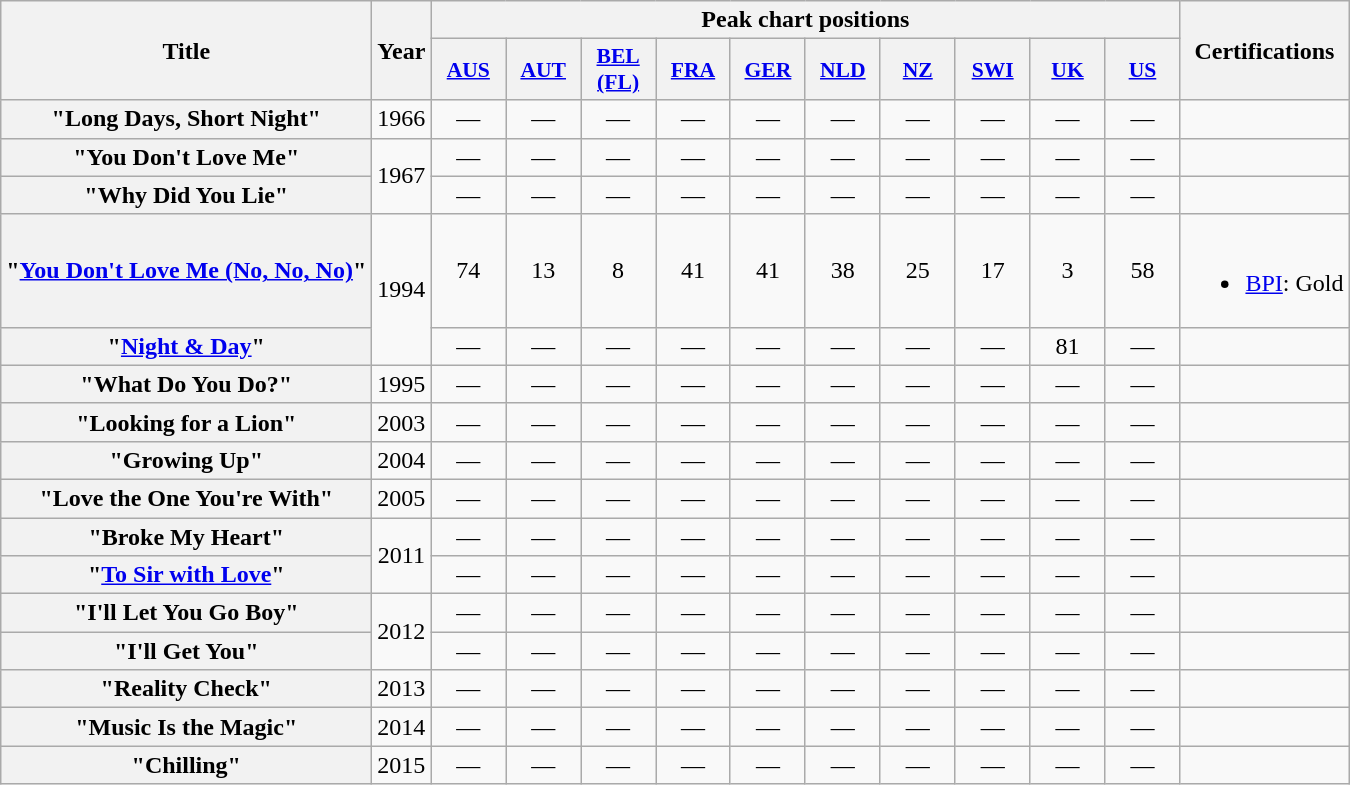<table class="wikitable plainrowheaders" style="text-align:center;">
<tr>
<th scope="col" rowspan="2">Title</th>
<th scope="col" rowspan="2">Year</th>
<th scope="col" colspan="10">Peak chart positions</th>
<th scope="col" rowspan="2">Certifications</th>
</tr>
<tr>
<th scope="col" style="width:3em;font-size:90%;"><a href='#'>AUS</a><br></th>
<th scope="col" style="width:3em;font-size:90%;"><a href='#'>AUT</a><br></th>
<th scope="col" style="width:3em;font-size:90%;"><a href='#'>BEL<br>(FL)</a><br></th>
<th scope="col" style="width:3em;font-size:90%;"><a href='#'>FRA</a><br></th>
<th scope="col" style="width:3em;font-size:90%;"><a href='#'>GER</a><br></th>
<th scope="col" style="width:3em;font-size:90%;"><a href='#'>NLD</a><br></th>
<th scope="col" style="width:3em;font-size:90%;"><a href='#'>NZ</a><br></th>
<th scope="col" style="width:3em;font-size:90%;"><a href='#'>SWI</a><br></th>
<th scope="col" style="width:3em;font-size:90%;"><a href='#'>UK</a><br></th>
<th scope="col" style="width:3em;font-size:90%;"><a href='#'>US</a><br></th>
</tr>
<tr>
<th scope="row">"Long Days, Short Night"</th>
<td>1966</td>
<td>—</td>
<td>—</td>
<td>—</td>
<td>—</td>
<td>—</td>
<td>—</td>
<td>—</td>
<td>—</td>
<td>—</td>
<td>—</td>
<td></td>
</tr>
<tr>
<th scope="row">"You Don't Love Me"</th>
<td rowspan="2">1967</td>
<td>—</td>
<td>—</td>
<td>—</td>
<td>—</td>
<td>—</td>
<td>—</td>
<td>—</td>
<td>—</td>
<td>—</td>
<td>—</td>
<td></td>
</tr>
<tr>
<th scope="row">"Why Did You Lie"</th>
<td>—</td>
<td>—</td>
<td>—</td>
<td>—</td>
<td>—</td>
<td>—</td>
<td>—</td>
<td>—</td>
<td>—</td>
<td>—</td>
<td></td>
</tr>
<tr>
<th scope="row">"<a href='#'>You Don't Love Me (No, No, No)</a>"</th>
<td rowspan="2">1994</td>
<td>74</td>
<td>13</td>
<td>8</td>
<td>41</td>
<td>41</td>
<td>38</td>
<td>25</td>
<td>17</td>
<td>3</td>
<td>58</td>
<td><br><ul><li><a href='#'>BPI</a>: Gold</li></ul></td>
</tr>
<tr>
<th scope="row">"<a href='#'>Night & Day</a>"</th>
<td>—</td>
<td>—</td>
<td>—</td>
<td>—</td>
<td>—</td>
<td>—</td>
<td>—</td>
<td>—</td>
<td>81</td>
<td>—</td>
<td></td>
</tr>
<tr>
<th scope="row">"What Do You Do?"</th>
<td>1995</td>
<td>—</td>
<td>—</td>
<td>—</td>
<td>—</td>
<td>—</td>
<td>—</td>
<td>—</td>
<td>—</td>
<td>—</td>
<td>—</td>
<td></td>
</tr>
<tr>
<th scope="row">"Looking for a Lion"</th>
<td>2003</td>
<td>—</td>
<td>—</td>
<td>—</td>
<td>—</td>
<td>—</td>
<td>—</td>
<td>—</td>
<td>—</td>
<td>—</td>
<td>—</td>
<td></td>
</tr>
<tr>
<th scope="row">"Growing Up"</th>
<td>2004</td>
<td>—</td>
<td>—</td>
<td>—</td>
<td>—</td>
<td>—</td>
<td>—</td>
<td>—</td>
<td>—</td>
<td>—</td>
<td>—</td>
<td></td>
</tr>
<tr>
<th scope="row">"Love the One You're With"</th>
<td>2005</td>
<td>—</td>
<td>—</td>
<td>—</td>
<td>—</td>
<td>—</td>
<td>—</td>
<td>—</td>
<td>—</td>
<td>—</td>
<td>—</td>
<td></td>
</tr>
<tr>
<th scope="row">"Broke My Heart"</th>
<td rowspan="2">2011</td>
<td>—</td>
<td>—</td>
<td>—</td>
<td>—</td>
<td>—</td>
<td>—</td>
<td>—</td>
<td>—</td>
<td>—</td>
<td>—</td>
<td></td>
</tr>
<tr>
<th scope="row">"<a href='#'>To Sir with Love</a>"</th>
<td>—</td>
<td>—</td>
<td>—</td>
<td>—</td>
<td>—</td>
<td>—</td>
<td>—</td>
<td>—</td>
<td>—</td>
<td>—</td>
<td></td>
</tr>
<tr>
<th scope="row">"I'll Let You Go Boy"</th>
<td rowspan="2">2012</td>
<td>—</td>
<td>—</td>
<td>—</td>
<td>—</td>
<td>—</td>
<td>—</td>
<td>—</td>
<td>—</td>
<td>—</td>
<td>—</td>
<td></td>
</tr>
<tr>
<th scope="row">"I'll Get You"</th>
<td>—</td>
<td>—</td>
<td>—</td>
<td>—</td>
<td>—</td>
<td>—</td>
<td>—</td>
<td>—</td>
<td>—</td>
<td>—</td>
<td></td>
</tr>
<tr>
<th scope="row">"Reality Check"</th>
<td>2013</td>
<td>—</td>
<td>—</td>
<td>—</td>
<td>—</td>
<td>—</td>
<td>—</td>
<td>—</td>
<td>—</td>
<td>—</td>
<td>—</td>
<td></td>
</tr>
<tr>
<th scope="row">"Music Is the Magic"</th>
<td>2014</td>
<td>—</td>
<td>—</td>
<td>—</td>
<td>—</td>
<td>—</td>
<td>—</td>
<td>—</td>
<td>—</td>
<td>—</td>
<td>—</td>
<td></td>
</tr>
<tr>
<th scope="row">"Chilling"</th>
<td>2015</td>
<td>—</td>
<td>—</td>
<td>—</td>
<td>—</td>
<td>—</td>
<td>—</td>
<td>—</td>
<td>—</td>
<td>—</td>
<td>—</td>
<td></td>
</tr>
</table>
